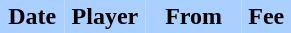<table border="0" cellspacing="0" cellpadding="2">
<tr bgcolor=AAD0FF>
<th width=20%>Date</th>
<th width=25%>Player</th>
<th width=30%>From</th>
<th width=15%>Fee</th>
</tr>
<tr>
<td></td>
<td></td>
<td></td>
</tr>
</table>
